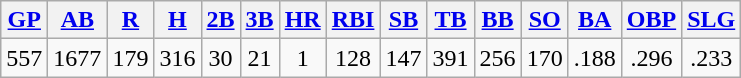<table class="wikitable">
<tr>
<th><a href='#'>GP</a></th>
<th><a href='#'>AB</a></th>
<th><a href='#'>R</a></th>
<th><a href='#'>H</a></th>
<th><a href='#'>2B</a></th>
<th><a href='#'>3B</a></th>
<th><a href='#'>HR</a></th>
<th><a href='#'>RBI</a></th>
<th><a href='#'>SB</a></th>
<th><a href='#'>TB</a></th>
<th><a href='#'>BB</a></th>
<th><a href='#'>SO</a></th>
<th><a href='#'>BA</a></th>
<th><a href='#'>OBP</a></th>
<th><a href='#'>SLG</a></th>
</tr>
<tr align=center>
<td>557</td>
<td>1677</td>
<td>179</td>
<td>316</td>
<td>30</td>
<td>21</td>
<td>1</td>
<td>128</td>
<td>147</td>
<td>391</td>
<td>256</td>
<td>170</td>
<td>.188</td>
<td>.296</td>
<td>.233</td>
</tr>
</table>
